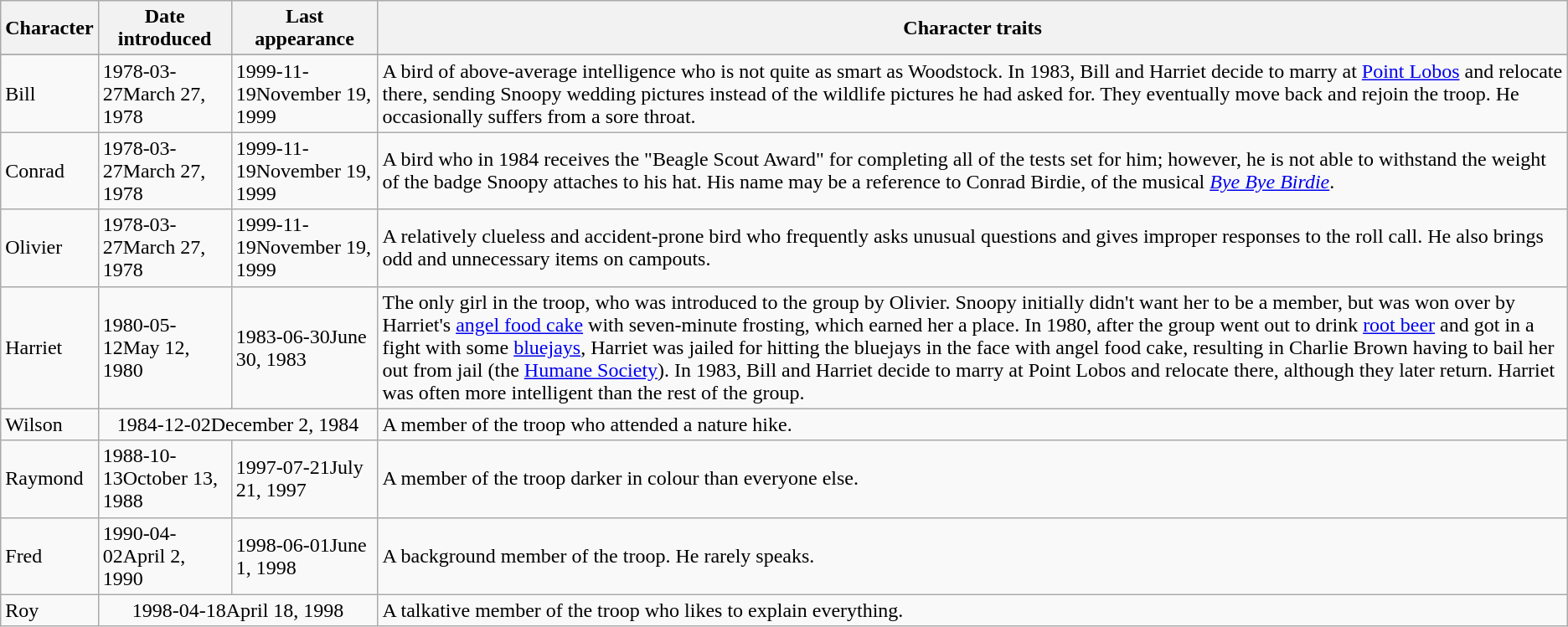<table class ="wikitable">
<tr>
<th><strong>Character</strong></th>
<th><strong>Date introduced</strong></th>
<th><strong>Last appearance</strong></th>
<th class="unsortable">Character traits</th>
</tr>
<tr>
</tr>
<tr>
<td>Bill</td>
<td><span>1978-03-27</span>March 27, 1978</td>
<td><span>1999-11-19</span>November 19, 1999</td>
<td>A bird of above-average intelligence who is not quite as smart as Woodstock. In 1983, Bill and Harriet decide to marry at <a href='#'>Point Lobos</a> and relocate there, sending Snoopy wedding pictures instead of the wildlife pictures he had asked for. They eventually move back and rejoin the troop. He occasionally suffers from a sore throat.</td>
</tr>
<tr>
<td>Conrad</td>
<td><span>1978-03-27</span>March 27, 1978</td>
<td><span>1999-11-19</span>November 19, 1999</td>
<td>A bird who in 1984 receives the "Beagle Scout Award" for completing all of the tests set for him; however, he is not able to withstand the weight of the badge Snoopy attaches to his hat. His name may be a reference to Conrad Birdie, of the musical <em><a href='#'>Bye Bye Birdie</a></em>.</td>
</tr>
<tr>
<td>Olivier</td>
<td><span>1978-03-27</span>March 27, 1978</td>
<td><span>1999-11-19</span>November 19, 1999</td>
<td>A relatively clueless and accident-prone bird who frequently asks unusual questions and gives improper responses to the roll call. He also brings odd and unnecessary items on campouts.</td>
</tr>
<tr>
<td>Harriet</td>
<td><span>1980-05-12</span>May 12, 1980</td>
<td><span>1983-06-30</span>June 30, 1983</td>
<td>The only girl in the troop, who was introduced to the group by Olivier. Snoopy initially didn't want her to be a member, but was won over by Harriet's <a href='#'>angel food cake</a> with seven-minute frosting, which earned her a place. In 1980, after the group went out to drink <a href='#'>root beer</a> and got in a fight with some <a href='#'>bluejays</a>, Harriet was jailed for hitting the bluejays in the face with angel food cake, resulting in Charlie Brown having to bail her out from jail (the <a href='#'>Humane Society</a>). In 1983, Bill and Harriet decide to marry at Point Lobos and relocate there, although they later return. Harriet was often more intelligent than the rest of the group.</td>
</tr>
<tr>
<td>Wilson</td>
<td colspan=2 style="text-align: center"><span>1984-12-02</span>December 2, 1984</td>
<td>A member of the troop who attended a nature hike.</td>
</tr>
<tr>
<td>Raymond</td>
<td><span>1988-10-13</span>October 13, 1988</td>
<td><span>1997-07-21</span>July 21, 1997</td>
<td>A member of the troop darker in colour than everyone else.</td>
</tr>
<tr>
<td>Fred</td>
<td><span>1990-04-02</span>April 2, 1990</td>
<td><span>1998-06-01</span>June 1, 1998</td>
<td>A background member of the troop. He rarely speaks.</td>
</tr>
<tr>
<td>Roy</td>
<td colspan=2 style="text-align: center"><span>1998-04-18</span>April 18, 1998</td>
<td>A talkative member of the troop who likes to explain everything.</td>
</tr>
</table>
